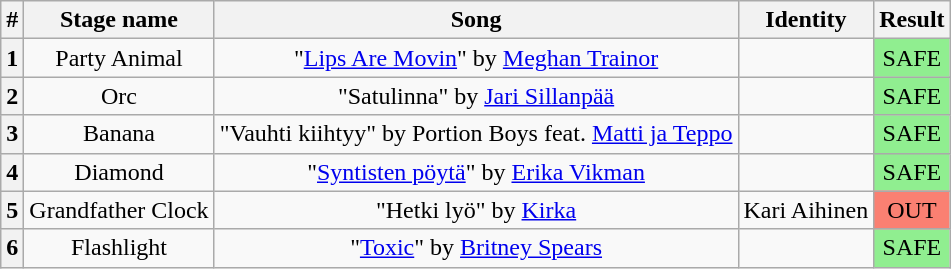<table class="wikitable plainrowheaders" style="text-align: center;">
<tr>
<th>#</th>
<th>Stage name</th>
<th>Song</th>
<th>Identity</th>
<th>Result</th>
</tr>
<tr>
<th>1</th>
<td>Party Animal</td>
<td>"<a href='#'>Lips Are Movin</a>" by <a href='#'>Meghan Trainor</a></td>
<td></td>
<td bgcolor=lightgreen>SAFE</td>
</tr>
<tr>
<th>2</th>
<td>Orc</td>
<td>"Satulinna" by <a href='#'>Jari Sillanpää</a></td>
<td></td>
<td bgcolor=lightgreen>SAFE</td>
</tr>
<tr>
<th>3</th>
<td>Banana</td>
<td>"Vauhti kiihtyy" by Portion Boys feat. <a href='#'>Matti ja Teppo</a></td>
<td></td>
<td bgcolor=lightgreen>SAFE</td>
</tr>
<tr>
<th>4</th>
<td>Diamond</td>
<td>"<a href='#'>Syntisten pöytä</a>" by <a href='#'>Erika Vikman</a></td>
<td></td>
<td bgcolor=lightgreen>SAFE</td>
</tr>
<tr>
<th>5</th>
<td>Grandfather Clock</td>
<td>"Hetki lyö" by <a href='#'>Kirka</a></td>
<td>Kari Aihinen</td>
<td bgcolor=salmon>OUT</td>
</tr>
<tr>
<th>6</th>
<td>Flashlight</td>
<td>"<a href='#'>Toxic</a>" by <a href='#'>Britney Spears</a></td>
<td></td>
<td bgcolor=lightgreen>SAFE</td>
</tr>
</table>
